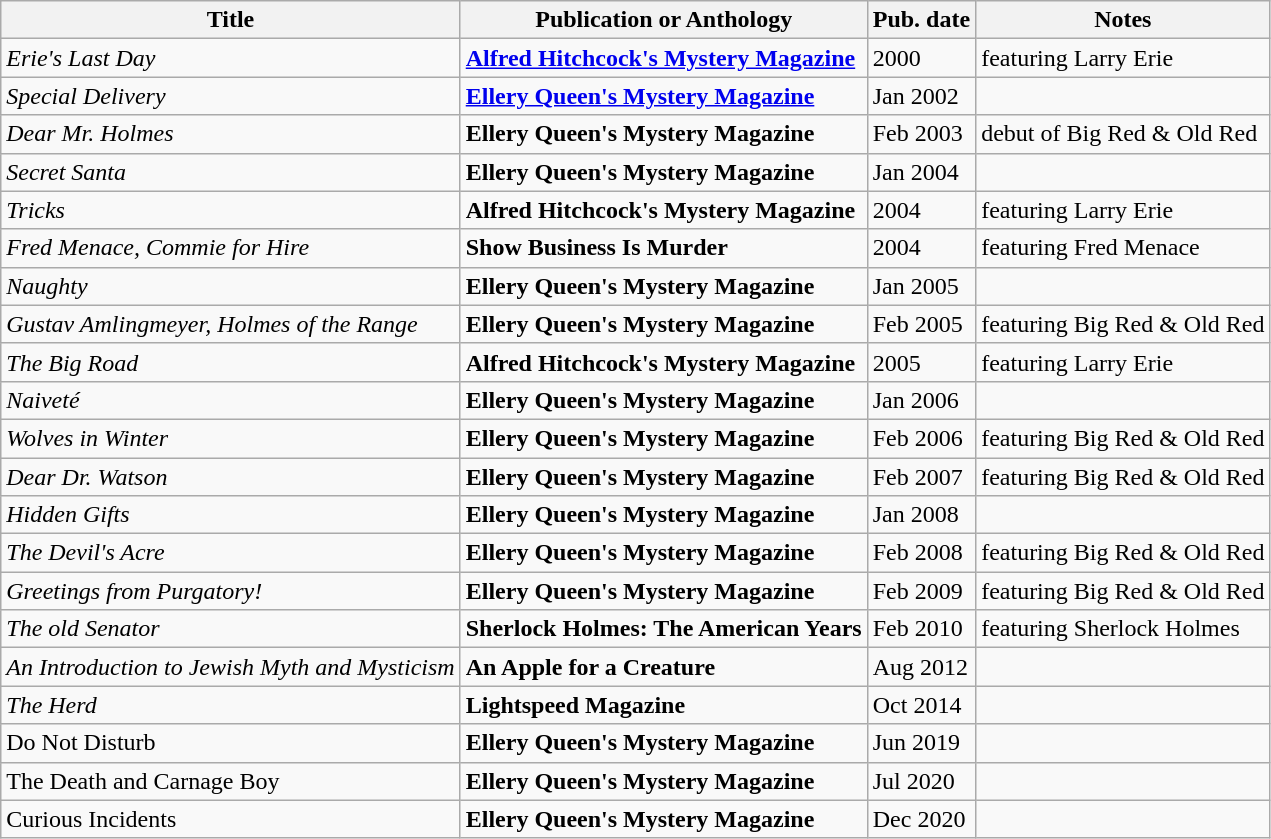<table class="wikitable">
<tr>
<th>Title</th>
<th>Publication or Anthology</th>
<th>Pub. date</th>
<th>Notes</th>
</tr>
<tr>
<td><em>Erie's Last Day</em></td>
<td><strong><a href='#'>Alfred Hitchcock's Mystery Magazine</a></strong></td>
<td>2000</td>
<td>featuring Larry Erie</td>
</tr>
<tr>
<td><em>Special Delivery</em></td>
<td><strong><a href='#'>Ellery Queen's Mystery Magazine</a></strong></td>
<td>Jan 2002</td>
</tr>
<tr>
<td><em>Dear Mr. Holmes</em></td>
<td><strong>Ellery Queen's Mystery Magazine</strong></td>
<td>Feb 2003</td>
<td>debut of Big Red & Old Red</td>
</tr>
<tr>
<td><em>Secret Santa</em></td>
<td><strong>Ellery Queen's Mystery Magazine</strong></td>
<td>Jan 2004</td>
<td></td>
</tr>
<tr>
<td><em>Tricks</em></td>
<td><strong>Alfred Hitchcock's Mystery Magazine</strong></td>
<td>2004</td>
<td>featuring Larry Erie</td>
</tr>
<tr>
<td><em>Fred Menace, Commie for Hire</em></td>
<td><strong>Show Business Is Murder</strong></td>
<td>2004</td>
<td>featuring Fred Menace</td>
</tr>
<tr>
<td><em>Naughty</em></td>
<td><strong>Ellery Queen's Mystery Magazine</strong></td>
<td>Jan 2005</td>
<td></td>
</tr>
<tr>
<td><em>Gustav Amlingmeyer, Holmes of the Range</em></td>
<td><strong>Ellery Queen's Mystery Magazine</strong></td>
<td>Feb 2005</td>
<td>featuring Big Red & Old Red</td>
</tr>
<tr>
<td><em>The Big Road</em></td>
<td><strong>Alfred Hitchcock's Mystery Magazine</strong></td>
<td>2005</td>
<td>featuring Larry Erie</td>
</tr>
<tr>
<td><em>Naiveté</em></td>
<td><strong>Ellery Queen's Mystery Magazine</strong></td>
<td>Jan 2006</td>
<td></td>
</tr>
<tr>
<td><em>Wolves in Winter</em></td>
<td><strong>Ellery Queen's Mystery Magazine</strong></td>
<td>Feb 2006</td>
<td>featuring Big Red & Old Red</td>
</tr>
<tr>
<td><em>Dear Dr. Watson</em></td>
<td><strong>Ellery Queen's Mystery Magazine</strong></td>
<td>Feb 2007</td>
<td>featuring Big Red & Old Red</td>
</tr>
<tr>
<td><em>Hidden Gifts</em></td>
<td><strong>Ellery Queen's Mystery Magazine</strong></td>
<td>Jan 2008</td>
<td></td>
</tr>
<tr>
<td><em>The Devil's Acre</em></td>
<td><strong>Ellery Queen's Mystery Magazine</strong></td>
<td>Feb 2008</td>
<td>featuring Big Red & Old Red</td>
</tr>
<tr>
<td><em>Greetings from Purgatory!</em></td>
<td><strong>Ellery Queen's Mystery Magazine</strong></td>
<td>Feb 2009</td>
<td>featuring Big Red & Old Red</td>
</tr>
<tr>
<td><em>The old Senator</em></td>
<td><strong>Sherlock Holmes: The American Years</strong></td>
<td>Feb 2010</td>
<td>featuring Sherlock Holmes</td>
</tr>
<tr>
<td><em>An Introduction to Jewish Myth and Mysticism</em></td>
<td><strong>An Apple for a Creature</strong></td>
<td>Aug 2012</td>
<td></td>
</tr>
<tr>
<td><em>The Herd</em></td>
<td><strong>Lightspeed Magazine</strong></td>
<td>Oct 2014</td>
<td></td>
</tr>
<tr>
<td>Do Not Disturb</td>
<td><strong>Ellery Queen's Mystery Magazine</strong></td>
<td>Jun 2019</td>
<td></td>
</tr>
<tr>
<td>The Death and Carnage Boy</td>
<td><strong>Ellery Queen's Mystery Magazine</strong></td>
<td>Jul 2020</td>
<td></td>
</tr>
<tr>
<td>Curious Incidents</td>
<td><strong>Ellery Queen's Mystery Magazine</strong></td>
<td>Dec 2020</td>
<td></td>
</tr>
</table>
